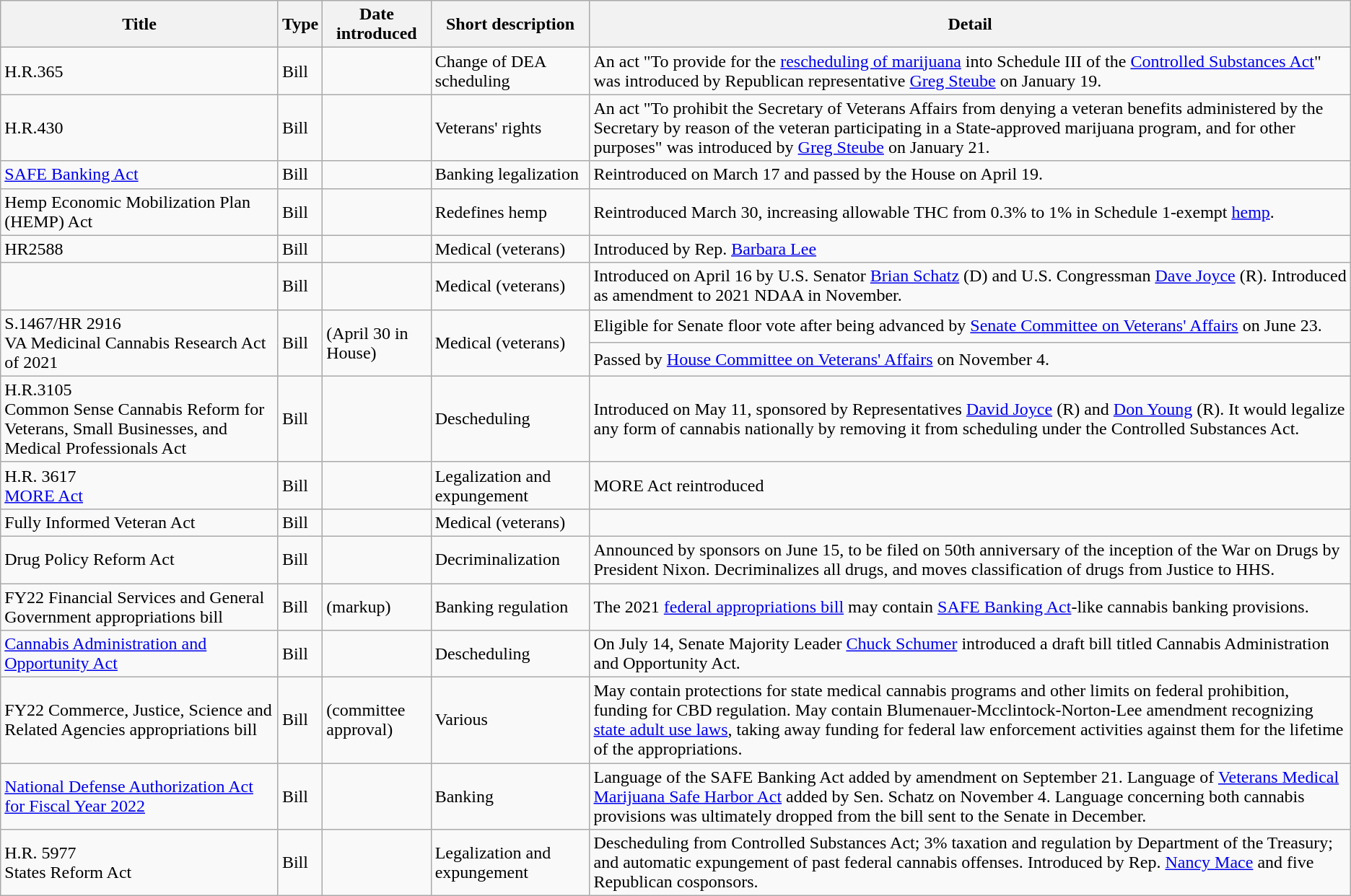<table class="wikitable sortable">
<tr>
<th scope="col">Title</th>
<th scope="col">Type</th>
<th scope="col">Date introduced</th>
<th scope="col">Short description</th>
<th scope="col" class="unsortable">Detail</th>
</tr>
<tr>
<td>H.R.365</td>
<td>Bill</td>
<td></td>
<td>Change of DEA scheduling</td>
<td>An act "To provide for the <a href='#'>rescheduling of marijuana</a> into Schedule III of the <a href='#'>Controlled Substances Act</a>" was introduced by Republican representative <a href='#'>Greg Steube</a> on January 19.</td>
</tr>
<tr>
<td>H.R.430</td>
<td>Bill</td>
<td></td>
<td>Veterans' rights</td>
<td>An act "To prohibit the Secretary of Veterans Affairs from denying a veteran benefits administered by the Secretary by reason of the veteran participating in a State-approved marijuana program, and for other purposes" was introduced by <a href='#'>Greg Steube</a> on January 21.</td>
</tr>
<tr>
<td><a href='#'>SAFE Banking Act</a></td>
<td>Bill</td>
<td></td>
<td>Banking legalization</td>
<td>Reintroduced on March 17 and passed by the House on April 19.</td>
</tr>
<tr>
<td>Hemp Economic Mobilization Plan (HEMP) Act</td>
<td>Bill</td>
<td></td>
<td>Redefines hemp</td>
<td>Reintroduced March 30, increasing allowable THC from 0.3% to 1% in Schedule 1-exempt <a href='#'>hemp</a>.</td>
</tr>
<tr>
<td>HR2588</td>
<td>Bill</td>
<td></td>
<td>Medical (veterans)</td>
<td>Introduced by Rep. <a href='#'>Barbara Lee</a></td>
</tr>
<tr>
<td></td>
<td>Bill</td>
<td></td>
<td>Medical (veterans)</td>
<td>Introduced on April 16 by U.S. Senator <a href='#'>Brian Schatz</a> (D) and U.S. Congressman <a href='#'>Dave Joyce</a> (R). Introduced as amendment to 2021 NDAA in November.</td>
</tr>
<tr>
<td rowspan="2">S.1467/HR 2916<br>VA Medicinal Cannabis Research Act of 2021</td>
<td rowspan="2">Bill</td>
<td rowspan="2"> (April 30 in House)</td>
<td rowspan="2">Medical (veterans)</td>
<td>Eligible for Senate floor vote after being advanced by <a href='#'>Senate Committee on Veterans' Affairs</a> on June 23.</td>
</tr>
<tr>
<td>Passed by <a href='#'>House Committee on Veterans' Affairs</a> on November 4.</td>
</tr>
<tr>
<td>H.R.3105<br>Common Sense Cannabis Reform for Veterans, Small Businesses, and Medical Professionals Act</td>
<td>Bill</td>
<td></td>
<td>Descheduling</td>
<td>Introduced on May 11, sponsored by Representatives <a href='#'>David Joyce</a> (R) and <a href='#'>Don Young</a> (R). It would legalize any form of cannabis nationally by removing it from scheduling under the Controlled Substances Act.</td>
</tr>
<tr>
<td>H.R. 3617<br><a href='#'>MORE Act</a></td>
<td>Bill</td>
<td></td>
<td>Legalization and expungement</td>
<td>MORE Act reintroduced</td>
</tr>
<tr>
<td>Fully Informed Veteran Act</td>
<td>Bill</td>
<td></td>
<td>Medical (veterans)</td>
<td></td>
</tr>
<tr>
<td>Drug Policy Reform Act</td>
<td>Bill</td>
<td></td>
<td>Decriminalization</td>
<td>Announced by sponsors on June 15, to be filed on 50th anniversary of the inception of the War on Drugs by President Nixon. Decriminalizes all drugs, and moves classification of drugs from Justice to HHS.</td>
</tr>
<tr>
<td>FY22 Financial Services and General Government appropriations bill</td>
<td>Bill</td>
<td> (markup)</td>
<td>Banking regulation</td>
<td>The 2021 <a href='#'>federal appropriations bill</a> may contain <a href='#'>SAFE Banking Act</a>-like cannabis banking provisions.</td>
</tr>
<tr>
<td><a href='#'>Cannabis Administration and Opportunity Act</a></td>
<td>Bill</td>
<td></td>
<td>Descheduling</td>
<td>On July 14, Senate Majority Leader <a href='#'>Chuck Schumer</a> introduced a draft bill titled Cannabis Administration and Opportunity Act.</td>
</tr>
<tr>
<td>FY22 Commerce, Justice, Science and Related Agencies appropriations bill</td>
<td>Bill</td>
<td> (committee approval)</td>
<td>Various</td>
<td>May contain protections for state medical cannabis programs and other limits on federal prohibition, funding for CBD regulation. May contain Blumenauer-Mcclintock-Norton-Lee amendment recognizing <a href='#'>state adult use laws</a>, taking away funding for federal law enforcement activities against them for the lifetime of the appropriations.</td>
</tr>
<tr>
<td><a href='#'>National Defense Authorization Act for Fiscal Year 2022</a></td>
<td>Bill</td>
<td></td>
<td>Banking</td>
<td>Language of the SAFE Banking Act added by amendment on September 21. Language of <a href='#'>Veterans Medical Marijuana Safe Harbor Act</a> added by Sen. Schatz on November 4. Language concerning both cannabis provisions was ultimately dropped from the bill sent to the Senate in December.</td>
</tr>
<tr>
<td>H.R. 5977<br>States Reform Act</td>
<td>Bill</td>
<td></td>
<td>Legalization and expungement</td>
<td>Descheduling from Controlled Substances Act; 3% taxation and regulation by Department of the Treasury; and automatic expungement of past federal cannabis offenses. Introduced by Rep. <a href='#'>Nancy Mace</a> and five Republican cosponsors.<br></td>
</tr>
</table>
